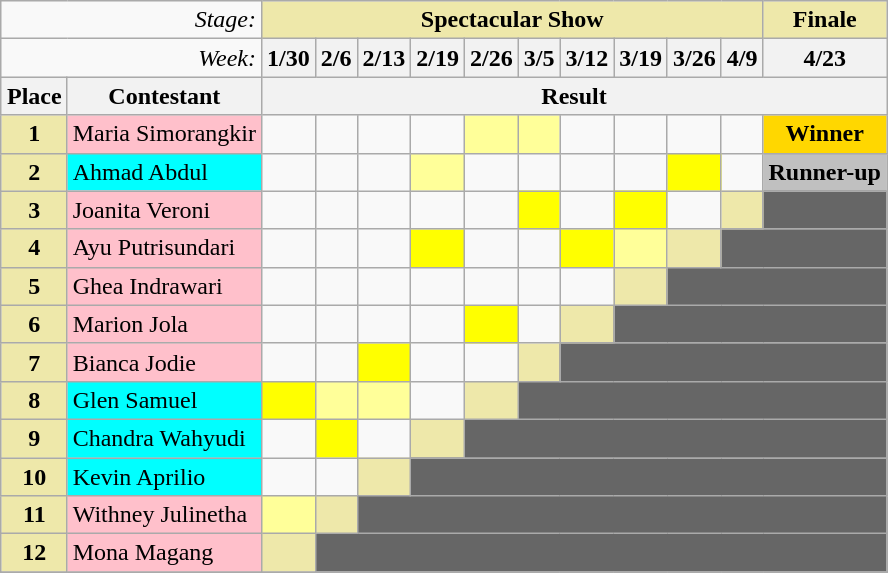<table class="wikitable" style="margin: 1em auto;">
<tr>
<td colspan="2" align="right"><em>Stage:</em></td>
<td colspan="10" bgcolor="palegoldenrod" align="Center"><strong>Spectacular Show</strong></td>
<td bgcolor="palegoldenrod" align="Center"><strong>Finale</strong></td>
</tr>
<tr>
<td colspan="2" align="right"><em>Week:</em></td>
<th>1/30</th>
<th>2/6</th>
<th>2/13</th>
<th>2/19</th>
<th>2/26</th>
<th>3/5</th>
<th>3/12</th>
<th>3/19</th>
<th>3/26</th>
<th>4/9</th>
<th>4/23</th>
</tr>
<tr>
<th>Place</th>
<th>Contestant</th>
<th colspan="12" align="center">Result</th>
</tr>
<tr>
<td align="center" bgcolor="palegoldenrod"><strong>1</strong></td>
<td bgcolor="pink">Maria Simorangkir</td>
<td></td>
<td></td>
<td></td>
<td></td>
<td bgcolor="FFFF99" align="center"></td>
<td bgcolor="FFFF99" align="center"></td>
<td></td>
<td></td>
<td></td>
<td></td>
<td align="center" bgcolor="gold"><strong>Winner</strong></td>
</tr>
<tr>
<td align="center" bgcolor="palegoldenrod"><strong>2</strong></td>
<td bgcolor="cyan">Ahmad Abdul</td>
<td></td>
<td></td>
<td></td>
<td bgcolor="FFFF99" align="center"></td>
<td></td>
<td></td>
<td></td>
<td></td>
<td bgcolor="FFFF00" align="center"></td>
<td></td>
<td align="center" bgcolor="silver"><strong>Runner-up</strong></td>
</tr>
<tr>
<td align="center" bgcolor="palegoldenrod"><strong>3</strong></td>
<td bgcolor="pink">Joanita Veroni</td>
<td></td>
<td></td>
<td></td>
<td></td>
<td></td>
<td bgcolor="FFFF00" align="center"></td>
<td></td>
<td bgcolor="FFFF00" align="center"></td>
<td></td>
<td bgcolor="palegoldenrod" align="center"></td>
<td colspan="5" bgcolor="666666"></td>
</tr>
<tr>
<td align="center" bgcolor="palegoldenrod"><strong>4</strong></td>
<td bgcolor="pink">Ayu Putrisundari</td>
<td></td>
<td></td>
<td></td>
<td bgcolor="FFFF00" align="center"></td>
<td></td>
<td></td>
<td bgcolor="FFFF00" align="center"></td>
<td bgcolor="FFFF99" align="center"></td>
<td bgcolor="palegoldenrod" align="center"></td>
<td colspan="6" bgcolor="666666"></td>
</tr>
<tr>
<td align="center" bgcolor="palegoldenrod"><strong>5</strong></td>
<td bgcolor="pink">Ghea Indrawari</td>
<td></td>
<td></td>
<td></td>
<td></td>
<td></td>
<td></td>
<td></td>
<td bgcolor="palegoldenrod" align="center"></td>
<td colspan="7" bgcolor="666666"></td>
</tr>
<tr>
<td align="center" bgcolor="palegoldenrod"><strong>6</strong></td>
<td bgcolor="pink">Marion Jola</td>
<td></td>
<td></td>
<td></td>
<td></td>
<td bgcolor="FFFF00" align="center"></td>
<td></td>
<td bgcolor="palegoldenrod" align="center"></td>
<td colspan="8" bgcolor="666666"></td>
</tr>
<tr>
<td align="center" bgcolor="palegoldenrod"><strong>7</strong></td>
<td bgcolor="pink">Bianca Jodie</td>
<td></td>
<td></td>
<td bgcolor="FFFF00" align="center"></td>
<td></td>
<td></td>
<td bgcolor="palegoldenrod" align="center"></td>
<td colspan="7" bgcolor="666666"></td>
</tr>
<tr>
<td align="center" bgcolor="palegoldenrod"><strong>8</strong></td>
<td bgcolor="cyan">Glen Samuel</td>
<td bgcolor="FFFF00" align="center"></td>
<td bgcolor="FFFF99" align="center"></td>
<td bgcolor="FFFF99" align="center"></td>
<td></td>
<td bgcolor="palegoldenrod" align="center"></td>
<td colspan="8" bgcolor="666666"></td>
</tr>
<tr>
<td align="center" bgcolor="palegoldenrod"><strong>9</strong></td>
<td bgcolor="cyan">Chandra Wahyudi</td>
<td></td>
<td bgcolor="FFFF00" align="center"></td>
<td></td>
<td bgcolor="palegoldenrod" align="center"></td>
<td colspan="9" bgcolor="666666"></td>
</tr>
<tr>
<td align="center" bgcolor="palegoldenrod"><strong>10</strong></td>
<td bgcolor="cyan">Kevin Aprilio</td>
<td></td>
<td></td>
<td bgcolor="palegoldenrod" align="center"></td>
<td colspan="10" bgcolor="666666"></td>
</tr>
<tr>
<td align="center" bgcolor="palegoldenrod"><strong>11</strong></td>
<td bgcolor="pink">Withney Julinetha</td>
<td bgcolor="FFFF99" align="center"></td>
<td bgcolor="palegoldenrod" align="center"></td>
<td colspan="11" bgcolor="666666"></td>
</tr>
<tr>
<td align="center" bgcolor="palegoldenrod"><strong>12</strong></td>
<td bgcolor="pink">Mona Magang</td>
<td bgcolor="palegoldenrod" align="center"></td>
<td colspan="12" bgcolor="666666"></td>
</tr>
<tr>
</tr>
</table>
